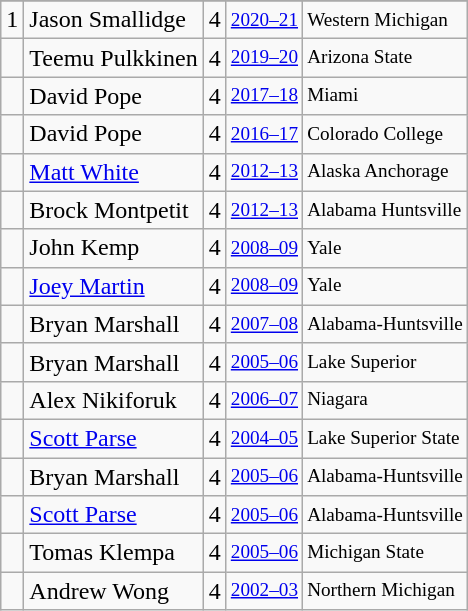<table class="wikitable">
<tr>
</tr>
<tr>
<td>1</td>
<td>Jason Smallidge</td>
<td>4</td>
<td style="font-size:80%;"><a href='#'>2020–21</a></td>
<td style="font-size:80%;">Western Michigan</td>
</tr>
<tr>
<td></td>
<td>Teemu Pulkkinen</td>
<td>4</td>
<td style="font-size:80%;"><a href='#'>2019–20</a></td>
<td style="font-size:80%;">Arizona State</td>
</tr>
<tr>
<td></td>
<td>David Pope</td>
<td>4</td>
<td style="font-size:80%;"><a href='#'>2017–18</a></td>
<td style="font-size:80%;">Miami</td>
</tr>
<tr>
<td></td>
<td>David Pope</td>
<td>4</td>
<td style="font-size:80%;"><a href='#'>2016–17</a></td>
<td style="font-size:80%;">Colorado College</td>
</tr>
<tr>
<td></td>
<td><a href='#'>Matt White</a></td>
<td>4</td>
<td style="font-size:80%;"><a href='#'>2012–13</a></td>
<td style="font-size:80%;">Alaska Anchorage</td>
</tr>
<tr>
<td></td>
<td>Brock Montpetit</td>
<td>4</td>
<td style="font-size:80%;"><a href='#'>2012–13</a></td>
<td style="font-size:80%;">Alabama Huntsville</td>
</tr>
<tr>
<td></td>
<td>John Kemp</td>
<td>4</td>
<td style="font-size:80%;"><a href='#'>2008–09</a></td>
<td style="font-size:80%;">Yale</td>
</tr>
<tr>
<td></td>
<td><a href='#'>Joey Martin</a></td>
<td>4</td>
<td style="font-size:80%;"><a href='#'>2008–09</a></td>
<td style="font-size:80%;">Yale</td>
</tr>
<tr>
<td></td>
<td>Bryan Marshall</td>
<td>4</td>
<td style="font-size:80%;"><a href='#'>2007–08</a></td>
<td style="font-size:80%;">Alabama-Huntsville</td>
</tr>
<tr>
<td></td>
<td>Bryan Marshall</td>
<td>4</td>
<td style="font-size:80%;"><a href='#'>2005–06</a></td>
<td style="font-size:80%;">Lake Superior</td>
</tr>
<tr>
<td></td>
<td>Alex Nikiforuk</td>
<td>4</td>
<td style="font-size:80%;"><a href='#'>2006–07</a></td>
<td style="font-size:80%;">Niagara</td>
</tr>
<tr>
<td></td>
<td><a href='#'>Scott Parse</a></td>
<td>4</td>
<td style="font-size:80%;"><a href='#'>2004–05</a></td>
<td style="font-size:80%;">Lake Superior State</td>
</tr>
<tr>
<td></td>
<td>Bryan Marshall</td>
<td>4</td>
<td style="font-size:80%;"><a href='#'>2005–06</a></td>
<td style="font-size:80%;">Alabama-Huntsville</td>
</tr>
<tr>
<td></td>
<td><a href='#'>Scott Parse</a></td>
<td>4</td>
<td style="font-size:80%;"><a href='#'>2005–06</a></td>
<td style="font-size:80%;">Alabama-Huntsville</td>
</tr>
<tr>
<td></td>
<td>Tomas Klempa</td>
<td>4</td>
<td style="font-size:80%;"><a href='#'>2005–06</a></td>
<td style="font-size:80%;">Michigan State</td>
</tr>
<tr>
<td></td>
<td>Andrew Wong</td>
<td>4</td>
<td style="font-size:80%;"><a href='#'>2002–03</a></td>
<td style="font-size:80%;">Northern Michigan</td>
</tr>
</table>
